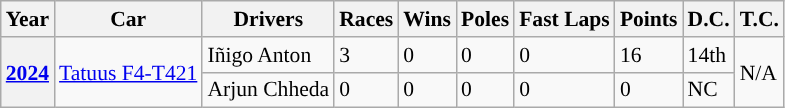<table class="wikitable" style="font-size: 90%;">
<tr>
<th>Year</th>
<th>Car</th>
<th>Drivers</th>
<th>Races</th>
<th>Wins</th>
<th>Poles</th>
<th>Fast Laps</th>
<th>Points</th>
<th>D.C.</th>
<th>T.C.</th>
</tr>
<tr>
<th rowspan="2"><a href='#'>2024</a></th>
<td rowspan="2"><a href='#'>Tatuus F4-T421</a></td>
<td> Iñigo Anton</td>
<td>3</td>
<td>0</td>
<td>0</td>
<td>0</td>
<td>16</td>
<td>14th</td>
<td rowspan="2">N/A</td>
</tr>
<tr>
<td> Arjun Chheda</td>
<td>0</td>
<td>0</td>
<td>0</td>
<td>0</td>
<td>0</td>
<td>NC</td>
</tr>
</table>
